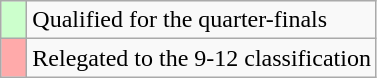<table class="wikitable">
<tr>
<td width=10px bgcolor="#ccffcc"></td>
<td>Qualified for the quarter-finals</td>
</tr>
<tr>
<td width=10px bgcolor="#ffaaaa"></td>
<td>Relegated to the 9-12 classification</td>
</tr>
</table>
